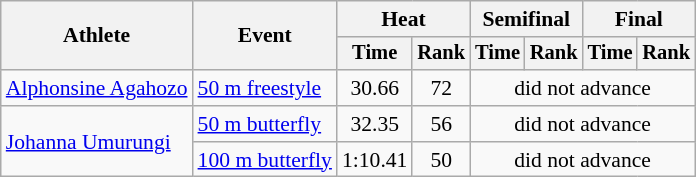<table class=wikitable style="font-size:90%">
<tr>
<th rowspan="2">Athlete</th>
<th rowspan="2">Event</th>
<th colspan="2">Heat</th>
<th colspan="2">Semifinal</th>
<th colspan="2">Final</th>
</tr>
<tr style="font-size:95%">
<th>Time</th>
<th>Rank</th>
<th>Time</th>
<th>Rank</th>
<th>Time</th>
<th>Rank</th>
</tr>
<tr align=center>
<td align=left><a href='#'>Alphonsine Agahozo</a></td>
<td align=left><a href='#'>50 m freestyle</a></td>
<td>30.66</td>
<td>72</td>
<td colspan=4>did not advance</td>
</tr>
<tr align=center>
<td align=left rowspan=2><a href='#'>Johanna Umurungi</a></td>
<td align=left><a href='#'>50 m butterfly</a></td>
<td>32.35</td>
<td>56</td>
<td colspan=4>did not advance</td>
</tr>
<tr align=center>
<td align=left><a href='#'>100 m butterfly</a></td>
<td>1:10.41</td>
<td>50</td>
<td colspan=4>did not advance</td>
</tr>
</table>
